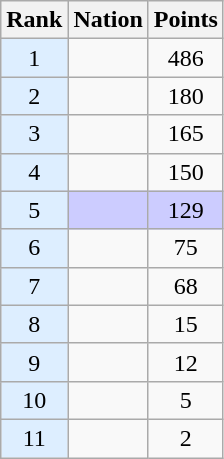<table class="wikitable sortable" style="text-align:center">
<tr>
<th>Rank</th>
<th>Nation</th>
<th>Points</th>
</tr>
<tr>
<td bgcolor = DDEEFF>1</td>
<td align=left></td>
<td>486</td>
</tr>
<tr>
<td bgcolor = DDEEFF>2</td>
<td align=left></td>
<td>180</td>
</tr>
<tr>
<td bgcolor = DDEEFF>3</td>
<td align=left></td>
<td>165</td>
</tr>
<tr>
<td bgcolor = DDEEFF>4</td>
<td align=left></td>
<td>150</td>
</tr>
<tr style="background-color:#ccccff">
<td bgcolor = DDEEFF>5</td>
<td align=left></td>
<td>129</td>
</tr>
<tr>
<td bgcolor = DDEEFF>6</td>
<td align=left></td>
<td>75</td>
</tr>
<tr>
<td bgcolor = DDEEFF>7</td>
<td align=left></td>
<td>68</td>
</tr>
<tr>
<td bgcolor = DDEEFF>8</td>
<td align=left></td>
<td>15</td>
</tr>
<tr>
<td bgcolor = DDEEFF>9</td>
<td align=left></td>
<td>12</td>
</tr>
<tr>
<td bgcolor = DDEEFF>10</td>
<td align=left></td>
<td>5</td>
</tr>
<tr>
<td bgcolor = DDEEFF>11</td>
<td align=left></td>
<td>2</td>
</tr>
</table>
